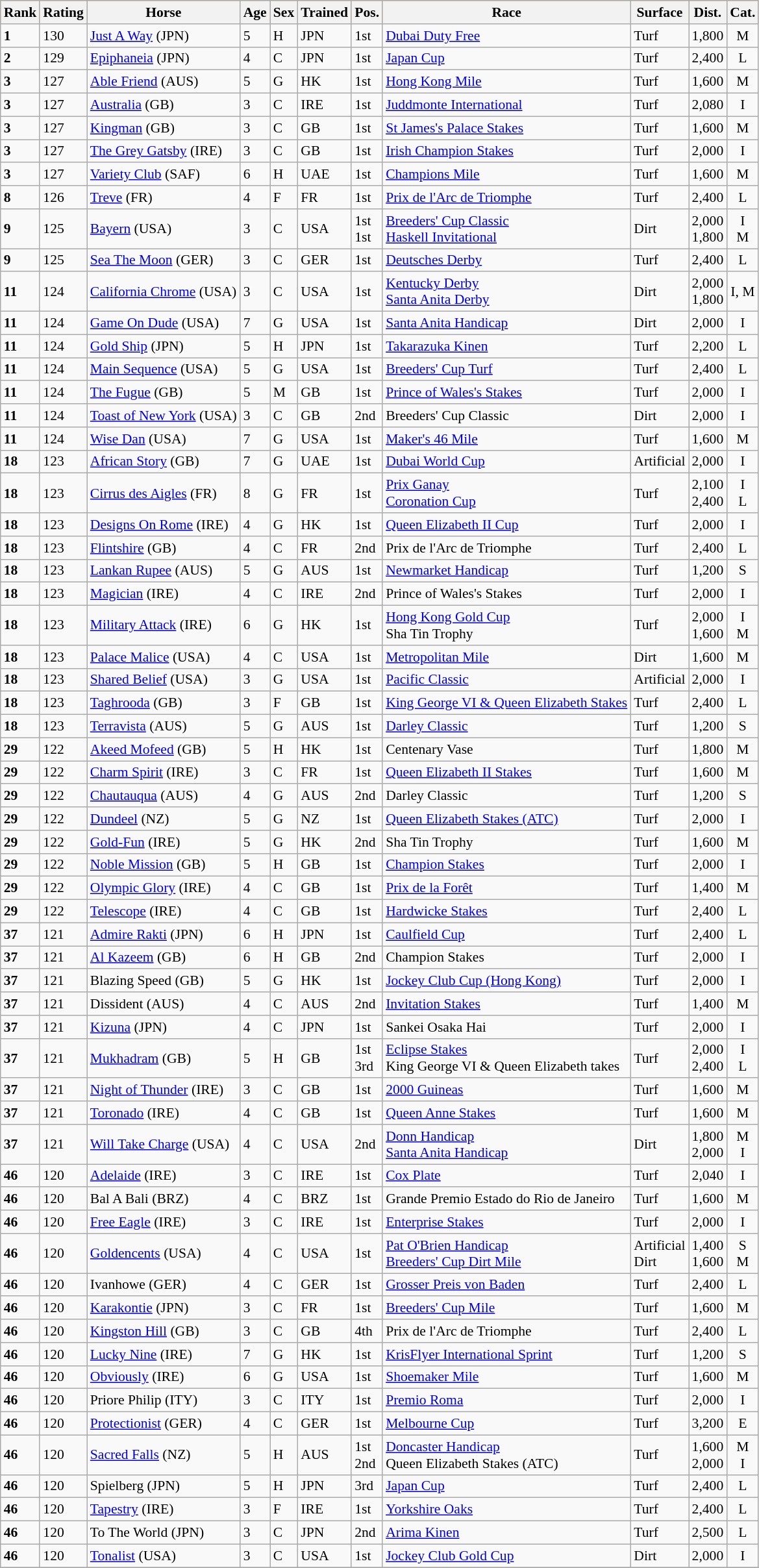<table class="wikitable sortable" style="font-size:90%">
<tr style="background:tan; text-align:center;">
<th><strong>Rank</strong><br></th>
<th><strong>Rating</strong><br></th>
<th><strong>Horse</strong><br></th>
<th><strong>Age</strong><br></th>
<th><strong>Sex</strong><br></th>
<th><strong>Trained</strong><br></th>
<th><strong>Pos.</strong><br></th>
<th><strong>Race</strong><br></th>
<th><strong>Surface</strong><br></th>
<th><strong>Dist.</strong><br></th>
<th><strong>Cat.</strong><br></th>
</tr>
<tr>
<td><strong>1</strong></td>
<td>130</td>
<td><a href='#'>Just A Way</a> (JPN)</td>
<td>5</td>
<td>H</td>
<td>JPN</td>
<td>1st</td>
<td><a href='#'>Dubai Duty Free</a></td>
<td>Turf</td>
<td>1,800</td>
<td align=center>M</td>
</tr>
<tr>
<td><strong>2</strong></td>
<td>129</td>
<td><a href='#'>Epiphaneia</a> (JPN)</td>
<td>4</td>
<td>C</td>
<td>JPN</td>
<td>1st</td>
<td><a href='#'>Japan Cup</a></td>
<td>Turf</td>
<td>2,400</td>
<td align=center>L</td>
</tr>
<tr>
<td><strong>3</strong></td>
<td>127</td>
<td><a href='#'>Able Friend</a> (AUS)</td>
<td>5</td>
<td>G</td>
<td>HK</td>
<td>1st</td>
<td><a href='#'>Hong Kong Mile</a></td>
<td>Turf</td>
<td>1,600</td>
<td align=center>M</td>
</tr>
<tr>
<td><strong>3</strong></td>
<td>127</td>
<td><a href='#'>Australia</a> (GB)</td>
<td>3</td>
<td>C</td>
<td>IRE</td>
<td>1st</td>
<td><a href='#'>Juddmonte International</a></td>
<td>Turf</td>
<td>2,080</td>
<td align=center>I</td>
</tr>
<tr>
<td><strong>3</strong></td>
<td>127</td>
<td><a href='#'>Kingman</a> (GB)</td>
<td>3</td>
<td>C</td>
<td>GB</td>
<td>1st</td>
<td><a href='#'>St James's Palace Stakes</a></td>
<td>Turf</td>
<td>1,600</td>
<td align=center>M</td>
</tr>
<tr>
<td><strong>3</strong></td>
<td>127</td>
<td><a href='#'>The Grey Gatsby</a> (IRE)</td>
<td>3</td>
<td>C</td>
<td>GB</td>
<td>1st</td>
<td><a href='#'>Irish Champion Stakes</a></td>
<td>Turf</td>
<td>2,000</td>
<td align=center>I</td>
</tr>
<tr>
<td><strong>3</strong></td>
<td>127</td>
<td><a href='#'>Variety Club</a> (SAF)</td>
<td>6</td>
<td>H</td>
<td>UAE</td>
<td>1st</td>
<td><a href='#'>Champions Mile</a></td>
<td>Turf</td>
<td>1,600</td>
<td align=center>M</td>
</tr>
<tr>
<td><strong>8</strong></td>
<td>126</td>
<td><a href='#'>Treve</a> (FR)</td>
<td>4</td>
<td>F</td>
<td>FR</td>
<td>1st</td>
<td><a href='#'>Prix de l'Arc de Triomphe</a></td>
<td>Turf</td>
<td>2,400</td>
<td align=center>L</td>
</tr>
<tr>
<td><strong>9</strong></td>
<td>125</td>
<td><a href='#'>Bayern</a> (USA)</td>
<td>3</td>
<td>C</td>
<td>USA</td>
<td>1st<br>1st</td>
<td><a href='#'>Breeders' Cup Classic</a><br><a href='#'>Haskell Invitational</a></td>
<td>Dirt</td>
<td>2,000<br>1,800</td>
<td align=center>I<br>M</td>
</tr>
<tr>
<td><strong>9</strong></td>
<td>125</td>
<td><a href='#'>Sea The Moon</a> (GER)</td>
<td>3</td>
<td>C</td>
<td>GER</td>
<td>1st</td>
<td><a href='#'>Deutsches Derby</a></td>
<td>Turf</td>
<td>2,400</td>
<td align=center>L</td>
</tr>
<tr>
<td><strong>11</strong></td>
<td>124</td>
<td><a href='#'>California Chrome</a> (USA)</td>
<td>3</td>
<td>C</td>
<td>USA</td>
<td>1st</td>
<td><a href='#'>Kentucky Derby</a><br><a href='#'>Santa Anita Derby</a></td>
<td>Dirt</td>
<td>2,000<br>1,800</td>
<td align=center>I, M</td>
</tr>
<tr>
<td><strong>11</strong></td>
<td>124</td>
<td><a href='#'>Game On Dude</a> (USA)</td>
<td>7</td>
<td>G</td>
<td>USA</td>
<td>1st</td>
<td><a href='#'>Santa Anita Handicap</a></td>
<td>Dirt</td>
<td>2,000</td>
<td align=center>I</td>
</tr>
<tr>
<td><strong>11</strong></td>
<td>124</td>
<td><a href='#'>Gold Ship</a> (JPN)</td>
<td>5</td>
<td>H</td>
<td>JPN</td>
<td>1st</td>
<td><a href='#'>Takarazuka Kinen</a></td>
<td>Turf</td>
<td>2,200</td>
<td align=center>L</td>
</tr>
<tr>
<td><strong>11</strong></td>
<td>124</td>
<td><a href='#'>Main Sequence</a> (USA)</td>
<td>5</td>
<td>G</td>
<td>USA</td>
<td>1st</td>
<td><a href='#'>Breeders' Cup Turf</a></td>
<td>Turf</td>
<td>2,400</td>
<td align=center>L</td>
</tr>
<tr>
<td><strong>11</strong></td>
<td>124</td>
<td><a href='#'>The Fugue</a> (GB)</td>
<td>5</td>
<td>M</td>
<td>GB</td>
<td>1st</td>
<td><a href='#'>Prince of Wales's Stakes</a></td>
<td>Turf</td>
<td>2,000</td>
<td align=center>I</td>
</tr>
<tr>
<td><strong>11</strong></td>
<td>124</td>
<td><a href='#'>Toast of New York</a> (USA)</td>
<td>3</td>
<td>C</td>
<td>GB</td>
<td>2nd</td>
<td>Breeders' Cup Classic</td>
<td>Dirt</td>
<td>2,000</td>
<td align=center>I</td>
</tr>
<tr>
<td><strong>11</strong></td>
<td>124</td>
<td><a href='#'>Wise Dan</a> (USA)</td>
<td>7</td>
<td>G</td>
<td>USA</td>
<td>1st</td>
<td><a href='#'>Maker's 46 Mile</a></td>
<td>Turf</td>
<td>1,600</td>
<td align=center>M</td>
</tr>
<tr>
<td><strong>18</strong></td>
<td>123</td>
<td><a href='#'>African Story</a> (GB)</td>
<td>7</td>
<td>G</td>
<td>UAE</td>
<td>1st</td>
<td><a href='#'>Dubai World Cup</a></td>
<td>Artificial</td>
<td>2,000</td>
<td align=center>I</td>
</tr>
<tr>
<td><strong>18</strong></td>
<td>123</td>
<td><a href='#'>Cirrus des Aigles</a> (FR)</td>
<td>8</td>
<td>G</td>
<td>FR</td>
<td>1st</td>
<td><a href='#'>Prix Ganay</a><br><a href='#'>Coronation Cup</a></td>
<td>Turf</td>
<td>2,100<br>2,400</td>
<td align=center>I<br>L</td>
</tr>
<tr>
<td><strong>18</strong></td>
<td>123</td>
<td><a href='#'>Designs On Rome</a> (IRE)</td>
<td>4</td>
<td>G</td>
<td>HK</td>
<td>1st</td>
<td><a href='#'>Queen Elizabeth II Cup</a></td>
<td>Turf</td>
<td>2,000</td>
<td align=center>I</td>
</tr>
<tr>
<td><strong>18</strong></td>
<td>123</td>
<td><a href='#'>Flintshire</a> (GB)</td>
<td>4</td>
<td>C</td>
<td>FR</td>
<td>2nd</td>
<td>Prix de l'Arc de Triomphe</td>
<td>Turf</td>
<td>2,400</td>
<td align=center>L</td>
</tr>
<tr>
<td><strong>18</strong></td>
<td>123</td>
<td><a href='#'>Lankan Rupee</a> (AUS)</td>
<td>5</td>
<td>G</td>
<td>AUS</td>
<td>1st</td>
<td><a href='#'>Newmarket Handicap</a></td>
<td>Turf</td>
<td>1,200</td>
<td align=center>S</td>
</tr>
<tr>
<td><strong>18</strong></td>
<td>123</td>
<td><a href='#'>Magician</a> (IRE)</td>
<td>4</td>
<td>C</td>
<td>IRE</td>
<td>2nd</td>
<td>Prince of Wales's Stakes</td>
<td>Turf</td>
<td>2,000</td>
<td align=center>I</td>
</tr>
<tr>
<td><strong>18</strong></td>
<td>123</td>
<td><a href='#'>Military Attack</a> (IRE)</td>
<td>6</td>
<td>G</td>
<td>HK</td>
<td>1st</td>
<td><a href='#'>Hong Kong Gold Cup</a><br>Sha Tin Trophy</td>
<td>Turf</td>
<td>2,000<br>1,600</td>
<td align=center>I<br>M</td>
</tr>
<tr>
<td><strong>18</strong></td>
<td>123</td>
<td><a href='#'>Palace Malice</a> (USA)</td>
<td>4</td>
<td>C</td>
<td>USA</td>
<td>1st</td>
<td><a href='#'>Metropolitan Mile</a></td>
<td>Dirt</td>
<td>1,600</td>
<td align=center>M</td>
</tr>
<tr>
<td><strong>18</strong></td>
<td>123</td>
<td><a href='#'>Shared Belief</a> (USA)</td>
<td>3</td>
<td>G</td>
<td>USA</td>
<td>1st</td>
<td><a href='#'>Pacific Classic</a></td>
<td>Artificial</td>
<td>2,000</td>
<td align=center>I</td>
</tr>
<tr>
<td><strong>18</strong></td>
<td>123</td>
<td><a href='#'>Taghrooda</a> (GB)</td>
<td>3</td>
<td>F</td>
<td>GB</td>
<td>1st</td>
<td><a href='#'>King George VI & Queen Elizabeth Stakes</a></td>
<td>Turf</td>
<td>2,400</td>
<td align=center>L</td>
</tr>
<tr>
<td><strong>18</strong></td>
<td>123</td>
<td><a href='#'>Terravista</a> (AUS)</td>
<td>5</td>
<td>G</td>
<td>AUS</td>
<td>1st</td>
<td><a href='#'>Darley Classic</a></td>
<td>Turf</td>
<td>1,200</td>
<td align=center>S</td>
</tr>
<tr>
<td><strong>29</strong></td>
<td>122</td>
<td><a href='#'>Akeed Mofeed</a> (GB)</td>
<td>5</td>
<td>H</td>
<td>HK</td>
<td>1st</td>
<td>Centenary Vase</td>
<td>Turf</td>
<td>1,800</td>
<td align=center>M</td>
</tr>
<tr>
<td><strong>29</strong></td>
<td>122</td>
<td><a href='#'>Charm Spirit</a> (IRE)</td>
<td>3</td>
<td>C</td>
<td>FR</td>
<td>1st</td>
<td><a href='#'>Queen Elizabeth II Stakes</a></td>
<td>Turf</td>
<td>1,600</td>
<td align=center>M</td>
</tr>
<tr>
<td><strong>29</strong></td>
<td>122</td>
<td><a href='#'>Chautauqua</a> (AUS)</td>
<td>4</td>
<td>G</td>
<td>AUS</td>
<td>2nd</td>
<td>Darley Classic</td>
<td>Turf</td>
<td>1,200</td>
<td align=center>S</td>
</tr>
<tr>
<td><strong>29</strong></td>
<td>122</td>
<td><a href='#'>Dundeel</a> (NZ)</td>
<td>5</td>
<td>G</td>
<td>NZ</td>
<td>1st</td>
<td><a href='#'>Queen Elizabeth Stakes (ATC)</a></td>
<td>Turf</td>
<td>2,000</td>
<td align=center>I</td>
</tr>
<tr>
<td><strong>29</strong></td>
<td>122</td>
<td><a href='#'>Gold-Fun</a> (IRE)</td>
<td>5</td>
<td>G</td>
<td>HK</td>
<td>2nd</td>
<td>Sha Tin Trophy</td>
<td>Turf</td>
<td>1,600</td>
<td align=center>M</td>
</tr>
<tr>
<td><strong>29</strong></td>
<td>122</td>
<td><a href='#'>Noble Mission</a> (GB)</td>
<td>5</td>
<td>H</td>
<td>GB</td>
<td>1st</td>
<td><a href='#'>Champion Stakes</a></td>
<td>Turf</td>
<td>2,000</td>
<td align=center>I</td>
</tr>
<tr>
<td><strong>29</strong></td>
<td>122</td>
<td><a href='#'>Olympic Glory</a> (IRE)</td>
<td>4</td>
<td>C</td>
<td>GB</td>
<td>1st</td>
<td><a href='#'>Prix de la Forêt</a></td>
<td>Turf</td>
<td>1,400</td>
<td align=center>M</td>
</tr>
<tr>
<td><strong>29</strong></td>
<td>122</td>
<td><a href='#'>Telescope</a> (IRE)</td>
<td>4</td>
<td>C</td>
<td>GB</td>
<td>1st</td>
<td><a href='#'>Hardwicke Stakes</a></td>
<td>Turf</td>
<td>2,400</td>
<td align=center>L</td>
</tr>
<tr>
<td><strong>37</strong></td>
<td>121</td>
<td><a href='#'>Admire Rakti</a> (JPN)</td>
<td>6</td>
<td>H</td>
<td>JPN</td>
<td>1st</td>
<td><a href='#'>Caulfield Cup</a></td>
<td>Turf</td>
<td>2,400</td>
<td align=center>L</td>
</tr>
<tr>
<td><strong>37</strong></td>
<td>121</td>
<td><a href='#'>Al Kazeem</a> (GB)</td>
<td>6</td>
<td>H</td>
<td>GB</td>
<td>2nd</td>
<td>Champion Stakes</td>
<td>Turf</td>
<td>2,000</td>
<td align=center>I</td>
</tr>
<tr>
<td><strong>37</strong></td>
<td>121</td>
<td>Blazing Speed (GB)</td>
<td>5</td>
<td>G</td>
<td>HK</td>
<td>1st</td>
<td><a href='#'>Jockey Club Cup (Hong Kong)</a></td>
<td>Turf</td>
<td>2,000</td>
<td align=center>I</td>
</tr>
<tr>
<td><strong>37</strong></td>
<td>121</td>
<td>Dissident (AUS)</td>
<td>4</td>
<td>C</td>
<td>AUS</td>
<td>2nd</td>
<td><a href='#'>Invitation Stakes</a></td>
<td>Turf</td>
<td>1,400</td>
<td align=center>M</td>
</tr>
<tr>
<td><strong>37</strong></td>
<td>121</td>
<td><a href='#'>Kizuna</a> (JPN)</td>
<td>4</td>
<td>C</td>
<td>JPN</td>
<td>1st</td>
<td>Sankei Osaka Hai</td>
<td>Turf</td>
<td>2,000</td>
<td align=center>I</td>
</tr>
<tr>
<td><strong>37</strong></td>
<td>121</td>
<td><a href='#'>Mukhadram</a> (GB)</td>
<td>5</td>
<td>H</td>
<td>GB</td>
<td>1st<br>3rd</td>
<td><a href='#'>Eclipse Stakes</a><br>King George VI & Queen Elizabeth takes</td>
<td>Turf</td>
<td>2,000<br>2,400</td>
<td align=center>I<br>L</td>
</tr>
<tr>
<td><strong>37</strong></td>
<td>121</td>
<td><a href='#'>Night of Thunder</a> (IRE)</td>
<td>3</td>
<td>C</td>
<td>GB</td>
<td>1st</td>
<td><a href='#'>2000 Guineas</a></td>
<td>Turf</td>
<td>1,600</td>
<td align=center>M</td>
</tr>
<tr>
<td><strong>37</strong></td>
<td>121</td>
<td><a href='#'>Toronado</a> (IRE)</td>
<td>4</td>
<td>C</td>
<td>GB</td>
<td>1st</td>
<td><a href='#'>Queen Anne Stakes</a></td>
<td>Turf</td>
<td>1,600</td>
<td align=center>M</td>
</tr>
<tr>
<td><strong>37</strong></td>
<td>121</td>
<td><a href='#'>Will Take Charge</a> (USA)</td>
<td>4</td>
<td>C</td>
<td>USA</td>
<td>2nd</td>
<td><a href='#'>Donn Handicap</a><br><a href='#'>Santa Anita Handicap</a></td>
<td>Dirt</td>
<td>1,800<br>2,000</td>
<td align=center>M<br>I</td>
</tr>
<tr>
<td><strong>46</strong></td>
<td>120</td>
<td><a href='#'>Adelaide</a> (IRE)</td>
<td>3</td>
<td>C</td>
<td>IRE</td>
<td>1st</td>
<td><a href='#'>Cox Plate</a></td>
<td>Turf</td>
<td>2,040</td>
<td align=center>I</td>
</tr>
<tr>
<td><strong>46</strong></td>
<td>120</td>
<td>Bal A Bali (BRZ)</td>
<td>4</td>
<td>C</td>
<td>BRZ</td>
<td>1st</td>
<td>Grande Premio Estado do Rio de Janeiro</td>
<td>Turf</td>
<td>1,600</td>
<td align=center>M</td>
</tr>
<tr>
<td><strong>46</strong></td>
<td>120</td>
<td><a href='#'>Free Eagle</a> (IRE)</td>
<td>3</td>
<td>C</td>
<td>IRE</td>
<td>1st</td>
<td><a href='#'>Enterprise Stakes</a></td>
<td>Turf</td>
<td>2,000</td>
<td align=center>I</td>
</tr>
<tr>
<td><strong>46</strong></td>
<td>120</td>
<td><a href='#'>Goldencents</a> (USA)</td>
<td>4</td>
<td>C</td>
<td>USA</td>
<td>1st</td>
<td><a href='#'>Pat O'Brien Handicap</a><br><a href='#'>Breeders' Cup Dirt Mile</a></td>
<td>Artificial<br>Dirt</td>
<td>1,400<br>1,600</td>
<td align=center>S<br>M</td>
</tr>
<tr>
<td><strong>46</strong></td>
<td>120</td>
<td>Ivanhowe (GER)</td>
<td>4</td>
<td>C</td>
<td>GER</td>
<td>1st</td>
<td><a href='#'>Grosser Preis von Baden</a></td>
<td>Turf</td>
<td>2,400</td>
<td align=center>L</td>
</tr>
<tr>
<td><strong>46</strong></td>
<td>120</td>
<td><a href='#'>Karakontie</a> (JPN)</td>
<td>3</td>
<td>C</td>
<td>FR</td>
<td>1st</td>
<td><a href='#'>Breeders' Cup Mile</a></td>
<td>Turf</td>
<td>1,600</td>
<td align=center>M</td>
</tr>
<tr>
<td><strong>46</strong></td>
<td>120</td>
<td><a href='#'>Kingston Hill</a> (GB)</td>
<td>3</td>
<td>C</td>
<td>GB</td>
<td>4th</td>
<td>Prix de l'Arc de Triomphe</td>
<td>Turf</td>
<td>2,400</td>
<td align=center>L</td>
</tr>
<tr>
<td><strong>46</strong></td>
<td>120</td>
<td><a href='#'>Lucky Nine</a> (IRE)</td>
<td>7</td>
<td>G</td>
<td>HK</td>
<td>1st</td>
<td><a href='#'>KrisFlyer International Sprint</a></td>
<td>Turf</td>
<td>1,200</td>
<td align=center>S</td>
</tr>
<tr>
<td><strong>46</strong></td>
<td>120</td>
<td><a href='#'>Obviously</a> (IRE)</td>
<td>6</td>
<td>G</td>
<td>USA</td>
<td>1st</td>
<td><a href='#'>Shoemaker Mile</a></td>
<td>Turf</td>
<td>1,600</td>
<td align=center>M</td>
</tr>
<tr>
<td><strong>46</strong></td>
<td>120</td>
<td>Priore Philip (ITY)</td>
<td>3</td>
<td>C</td>
<td>ITY</td>
<td>1st</td>
<td><a href='#'>Premio Roma</a></td>
<td>Turf</td>
<td>2,000</td>
<td align=center>I</td>
</tr>
<tr>
<td><strong>46</strong></td>
<td>120</td>
<td><a href='#'>Protectionist</a> (GER)</td>
<td>4</td>
<td>C</td>
<td>GER</td>
<td>1st</td>
<td><a href='#'>Melbourne Cup</a></td>
<td>Turf</td>
<td>3,200</td>
<td align=center>E</td>
</tr>
<tr>
<td><strong>46</strong></td>
<td>120</td>
<td><a href='#'>Sacred Falls</a> (NZ)</td>
<td>5</td>
<td>H</td>
<td>AUS</td>
<td>1st<br>2nd</td>
<td><a href='#'>Doncaster Handicap</a><br>Queen Elizabeth Stakes (ATC)</td>
<td>Turf</td>
<td>1,600<br>2,000</td>
<td align=center>M<br>I</td>
</tr>
<tr>
<td><strong>46</strong></td>
<td>120</td>
<td>Spielberg (JPN)</td>
<td>5</td>
<td>H</td>
<td>JPN</td>
<td>3rd</td>
<td><a href='#'>Japan Cup</a></td>
<td>Turf</td>
<td>2,400</td>
<td align=center>L</td>
</tr>
<tr>
<td><strong>46</strong></td>
<td>120</td>
<td><a href='#'>Tapestry</a> (IRE)</td>
<td>3</td>
<td>F</td>
<td>IRE</td>
<td>1st</td>
<td><a href='#'>Yorkshire Oaks</a></td>
<td>Turf</td>
<td>2,400</td>
<td align=center>L</td>
</tr>
<tr>
<td><strong>46</strong></td>
<td>120</td>
<td>To The World (JPN)</td>
<td>3</td>
<td>C</td>
<td>JPN</td>
<td>2nd</td>
<td><a href='#'>Arima Kinen</a></td>
<td>Turf</td>
<td>2,500</td>
<td align=center>L</td>
</tr>
<tr>
<td><strong>46</strong></td>
<td>120</td>
<td><a href='#'>Tonalist</a> (USA)</td>
<td>3</td>
<td>C</td>
<td>USA</td>
<td>1st</td>
<td><a href='#'>Jockey Club Gold Cup</a></td>
<td>Dirt</td>
<td>2,000</td>
<td align=center>I</td>
</tr>
<tr>
</tr>
</table>
